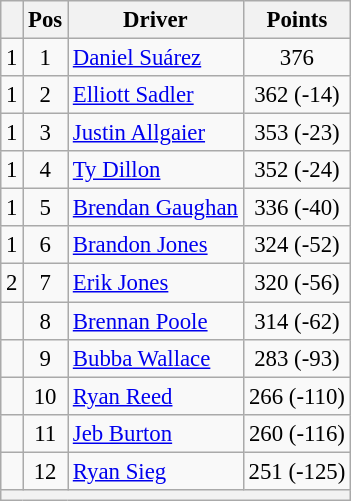<table class="wikitable" style="font-size: 95%;">
<tr>
<th></th>
<th>Pos</th>
<th>Driver</th>
<th>Points</th>
</tr>
<tr>
<td align="left"> 1</td>
<td style="text-align:center;">1</td>
<td><a href='#'>Daniel Suárez</a></td>
<td style="text-align:center;">376</td>
</tr>
<tr>
<td align="left"> 1</td>
<td style="text-align:center;">2</td>
<td><a href='#'>Elliott Sadler</a></td>
<td style="text-align:center;">362 (-14)</td>
</tr>
<tr>
<td align="left"> 1</td>
<td style="text-align:center;">3</td>
<td><a href='#'>Justin Allgaier</a></td>
<td style="text-align:center;">353 (-23)</td>
</tr>
<tr>
<td align="left"> 1</td>
<td style="text-align:center;">4</td>
<td><a href='#'>Ty Dillon</a></td>
<td style="text-align:center;">352 (-24)</td>
</tr>
<tr>
<td align="left"> 1</td>
<td style="text-align:center;">5</td>
<td><a href='#'>Brendan Gaughan</a></td>
<td style="text-align:center;">336 (-40)</td>
</tr>
<tr>
<td align="left"> 1</td>
<td style="text-align:center;">6</td>
<td><a href='#'>Brandon Jones</a></td>
<td style="text-align:center;">324 (-52)</td>
</tr>
<tr>
<td align="left"> 2</td>
<td style="text-align:center;">7</td>
<td><a href='#'>Erik Jones</a></td>
<td style="text-align:center;">320 (-56)</td>
</tr>
<tr>
<td align="left"></td>
<td style="text-align:center;">8</td>
<td><a href='#'>Brennan Poole</a></td>
<td style="text-align:center;">314 (-62)</td>
</tr>
<tr>
<td align="left"></td>
<td style="text-align:center;">9</td>
<td><a href='#'>Bubba Wallace</a></td>
<td style="text-align:center;">283 (-93)</td>
</tr>
<tr>
<td align="left"></td>
<td style="text-align:center;">10</td>
<td><a href='#'>Ryan Reed</a></td>
<td style="text-align:center;">266 (-110)</td>
</tr>
<tr>
<td align="left"></td>
<td style="text-align:center;">11</td>
<td><a href='#'>Jeb Burton</a></td>
<td style="text-align:center;">260 (-116)</td>
</tr>
<tr>
<td align="left"></td>
<td style="text-align:center;">12</td>
<td><a href='#'>Ryan Sieg</a></td>
<td style="text-align:center;">251 (-125)</td>
</tr>
<tr class="sortbottom">
<th colspan="9"></th>
</tr>
</table>
